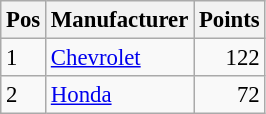<table class="wikitable" style="font-size: 95%;">
<tr>
<th>Pos</th>
<th>Manufacturer</th>
<th>Points</th>
</tr>
<tr>
<td>1</td>
<td> <a href='#'>Chevrolet</a></td>
<td align="right">122</td>
</tr>
<tr>
<td>2</td>
<td> <a href='#'>Honda</a></td>
<td align="right">72</td>
</tr>
</table>
